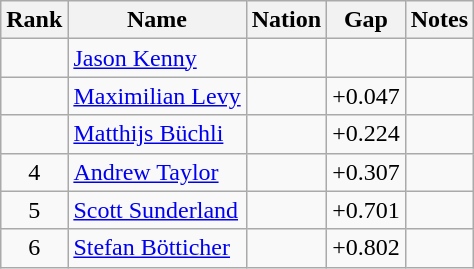<table class="wikitable sortable" style="text-align:center">
<tr>
<th>Rank</th>
<th>Name</th>
<th>Nation</th>
<th>Gap</th>
<th>Notes</th>
</tr>
<tr>
<td></td>
<td align=left><a href='#'>Jason Kenny</a></td>
<td align=left></td>
<td></td>
<td></td>
</tr>
<tr>
<td></td>
<td align=left><a href='#'>Maximilian Levy</a></td>
<td align=left></td>
<td>+0.047</td>
<td></td>
</tr>
<tr>
<td></td>
<td align=left><a href='#'>Matthijs Büchli</a></td>
<td align=left></td>
<td>+0.224</td>
<td></td>
</tr>
<tr>
<td>4</td>
<td align=left><a href='#'>Andrew Taylor</a></td>
<td align=left></td>
<td>+0.307</td>
<td></td>
</tr>
<tr>
<td>5</td>
<td align=left><a href='#'>Scott Sunderland</a></td>
<td align=left></td>
<td>+0.701</td>
<td></td>
</tr>
<tr>
<td>6</td>
<td align=left><a href='#'>Stefan Bötticher</a></td>
<td align=left></td>
<td>+0.802</td>
<td></td>
</tr>
</table>
